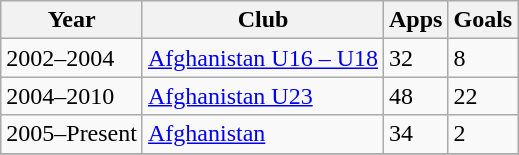<table class="wikitable">
<tr>
<th>Year</th>
<th>Club</th>
<th>Apps</th>
<th>Goals</th>
</tr>
<tr>
<td>2002–2004</td>
<td><a href='#'>Afghanistan U16 – U18</a></td>
<td>32</td>
<td>8</td>
</tr>
<tr>
<td>2004–2010</td>
<td><a href='#'>Afghanistan U23</a></td>
<td>48</td>
<td>22</td>
</tr>
<tr>
<td>2005–Present</td>
<td><a href='#'>Afghanistan</a></td>
<td>34</td>
<td>2</td>
</tr>
<tr>
</tr>
</table>
